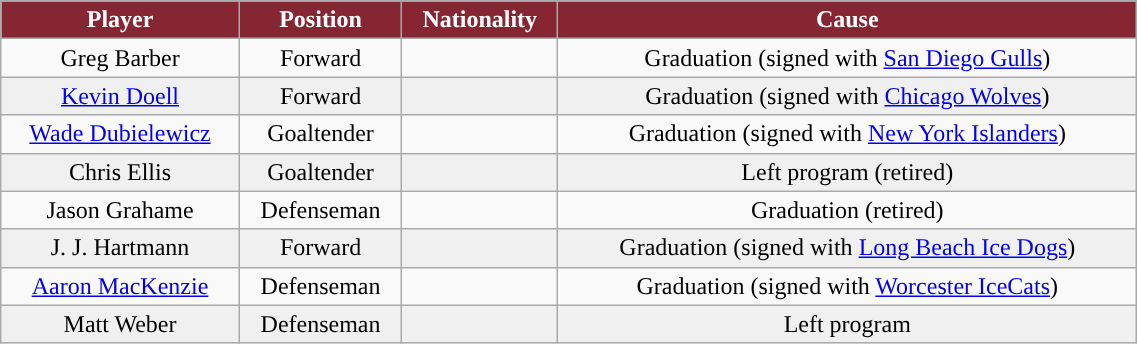<table class="wikitable" width="60%">
<tr>
<th style="color:white; background:#862633; ">Player</th>
<th style="color:white; background:#862633; ">Position</th>
<th style="color:white; background:#862633; ">Nationality</th>
<th style="color:white; background:#862633; ">Cause</th>
</tr>
<tr align="center" bgcolor="">
<td>Greg Barber</td>
<td>Forward</td>
<td></td>
<td>Graduation (signed with <a href='#'>San Diego Gulls</a>)</td>
</tr>
<tr align="center" bgcolor="f0f0f0">
<td><a href='#'>Kevin Doell</a></td>
<td>Forward</td>
<td></td>
<td>Graduation (signed with <a href='#'>Chicago Wolves</a>)</td>
</tr>
<tr align="center" bgcolor="">
<td><a href='#'>Wade Dubielewicz</a></td>
<td>Goaltender</td>
<td></td>
<td>Graduation (signed with <a href='#'>New York Islanders</a>)</td>
</tr>
<tr align="center" bgcolor="f0f0f0">
<td>Chris Ellis</td>
<td>Goaltender</td>
<td></td>
<td>Left program (retired)</td>
</tr>
<tr align="center" bgcolor="">
<td>Jason Grahame</td>
<td>Defenseman</td>
<td></td>
<td>Graduation (retired)</td>
</tr>
<tr align="center" bgcolor="f0f0f0">
<td>J. J. Hartmann</td>
<td>Forward</td>
<td></td>
<td>Graduation (signed with <a href='#'>Long Beach Ice Dogs</a>)</td>
</tr>
<tr align="center" bgcolor="">
<td><a href='#'>Aaron MacKenzie</a></td>
<td>Defenseman</td>
<td></td>
<td>Graduation (signed with <a href='#'>Worcester IceCats</a>)</td>
</tr>
<tr align="center" bgcolor="f0f0f0">
<td>Matt Weber</td>
<td>Defenseman</td>
<td></td>
<td>Left program</td>
</tr>
</table>
